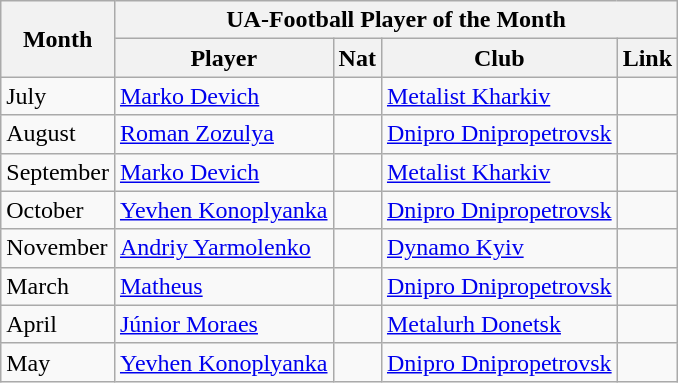<table class="wikitable">
<tr>
<th rowspan="2">Month</th>
<th colspan="4">UA-Football Player of the Month</th>
</tr>
<tr>
<th>Player</th>
<th>Nat</th>
<th>Club</th>
<th>Link</th>
</tr>
<tr>
<td>July</td>
<td><a href='#'>Marko Devich</a></td>
<td></td>
<td><a href='#'>Metalist Kharkiv</a></td>
<td></td>
</tr>
<tr>
<td>August</td>
<td><a href='#'>Roman Zozulya</a></td>
<td></td>
<td><a href='#'>Dnipro Dnipropetrovsk</a></td>
<td></td>
</tr>
<tr>
<td>September</td>
<td><a href='#'>Marko Devich</a></td>
<td></td>
<td><a href='#'>Metalist Kharkiv</a></td>
<td></td>
</tr>
<tr>
<td>October</td>
<td><a href='#'>Yevhen Konoplyanka</a></td>
<td></td>
<td><a href='#'>Dnipro Dnipropetrovsk</a></td>
<td></td>
</tr>
<tr>
<td>November</td>
<td><a href='#'>Andriy Yarmolenko</a></td>
<td></td>
<td><a href='#'>Dynamo Kyiv</a></td>
<td></td>
</tr>
<tr>
<td>March</td>
<td><a href='#'>Matheus</a></td>
<td></td>
<td><a href='#'>Dnipro Dnipropetrovsk</a></td>
<td></td>
</tr>
<tr>
<td>April</td>
<td><a href='#'>Júnior Moraes</a></td>
<td></td>
<td><a href='#'>Metalurh Donetsk</a></td>
<td></td>
</tr>
<tr>
<td>May</td>
<td><a href='#'>Yevhen Konoplyanka</a></td>
<td></td>
<td><a href='#'>Dnipro Dnipropetrovsk</a></td>
<td></td>
</tr>
</table>
